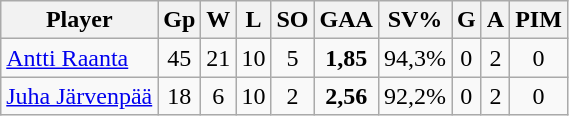<table class="wikitable sortable">
<tr>
<th>Player</th>
<th>Gp</th>
<th>W</th>
<th>L</th>
<th>SO</th>
<th>GAA</th>
<th>SV%</th>
<th>G</th>
<th>A</th>
<th>PIM</th>
</tr>
<tr align="center">
<td align="left"><a href='#'>Antti Raanta</a></td>
<td>45</td>
<td>21</td>
<td>10</td>
<td>5</td>
<td><strong>1,85</strong></td>
<td>94,3%</td>
<td>0</td>
<td>2</td>
<td>0</td>
</tr>
<tr align="center">
<td align="left"><a href='#'>Juha Järvenpää</a></td>
<td>18</td>
<td>6</td>
<td>10</td>
<td>2</td>
<td><strong>2,56</strong></td>
<td>92,2%</td>
<td>0</td>
<td>2</td>
<td>0</td>
</tr>
</table>
